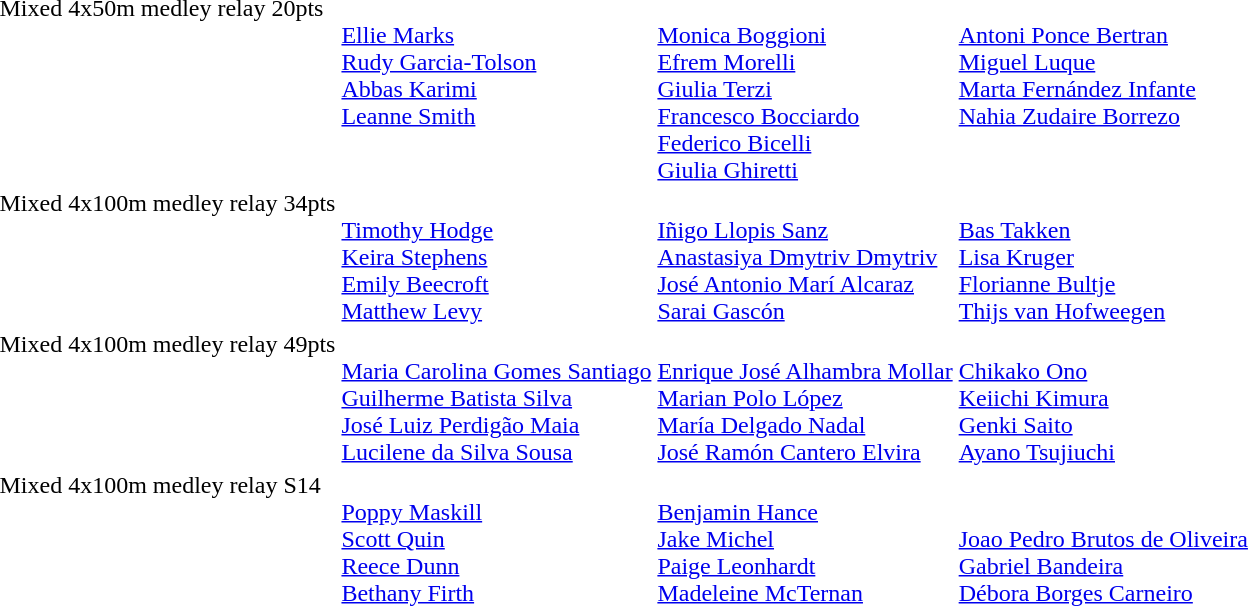<table>
<tr style="vertical-align:top;">
<td>Mixed 4x50m medley relay 20pts</td>
<td class="nowrap"><strong></strong><br><a href='#'>Ellie Marks</a><br><a href='#'>Rudy Garcia-Tolson</a><br><a href='#'>Abbas Karimi</a><br><a href='#'>Leanne Smith</a></td>
<td class="nowrap"><strong></strong><br><a href='#'>Monica Boggioni</a><br><a href='#'>Efrem Morelli</a><br><a href='#'>Giulia Terzi</a><br><a href='#'>Francesco Bocciardo</a><br><a href='#'>Federico Bicelli</a><br><a href='#'>Giulia Ghiretti</a></td>
<td class="nowrap"><strong></strong><br><a href='#'>Antoni Ponce Bertran</a><br><a href='#'>Miguel Luque</a><br><a href='#'>Marta Fernández Infante</a><br><a href='#'>Nahia Zudaire Borrezo</a></td>
</tr>
<tr style="vertical-align:top;">
<td>Mixed 4x100m medley relay 34pts</td>
<td class="nowrap"><strong></strong><br><a href='#'>Timothy Hodge</a><br><a href='#'>Keira Stephens</a><br><a href='#'>Emily Beecroft</a><br><a href='#'>Matthew Levy</a></td>
<td class="nowrap"><strong></strong><br><a href='#'>Iñigo Llopis Sanz</a><br><a href='#'>Anastasiya Dmytriv Dmytriv</a><br><a href='#'>José Antonio Marí Alcaraz</a><br><a href='#'>Sarai Gascón</a></td>
<td class="nowrap"><strong></strong><br><a href='#'>Bas Takken</a><br><a href='#'>Lisa Kruger</a><br><a href='#'>Florianne Bultje</a><br><a href='#'>Thijs van Hofweegen</a></td>
</tr>
<tr style="vertical-align:top;">
<td>Mixed 4x100m medley relay 49pts</td>
<td class="nowrap"><strong></strong><br><a href='#'>Maria Carolina Gomes Santiago</a><br><a href='#'>Guilherme Batista Silva</a><br><a href='#'>José Luiz Perdigão Maia</a><br><a href='#'>Lucilene da Silva Sousa</a></td>
<td class="nowrap"><strong></strong><br><a href='#'>Enrique José Alhambra Mollar</a><br><a href='#'>Marian Polo López</a><br><a href='#'>María Delgado Nadal</a><br><a href='#'>José Ramón Cantero Elvira</a></td>
<td class="nowrap"><strong></strong><br><a href='#'>Chikako Ono</a><br><a href='#'>Keiichi Kimura</a><br><a href='#'>Genki Saito</a><br><a href='#'>Ayano Tsujiuchi</a></td>
</tr>
<tr style="vertical-align:top;">
<td>Mixed 4x100m medley relay S14</td>
<td class="nowrap"><strong></strong><br><a href='#'>Poppy Maskill</a><br><a href='#'>Scott Quin</a><br><a href='#'>Reece Dunn</a><br><a href='#'>Bethany Firth</a></td>
<td class="nowrap"><strong></strong><br><a href='#'>Benjamin Hance</a><br><a href='#'>Jake Michel</a><br><a href='#'>Paige Leonhardt</a><br><a href='#'>Madeleine McTernan</a></td>
<td class="nowrap"><strong></strong><br><br><a href='#'>Joao Pedro Brutos de Oliveira</a><br><a href='#'>Gabriel Bandeira</a><br><a href='#'>Débora Borges Carneiro</a></td>
</tr>
</table>
